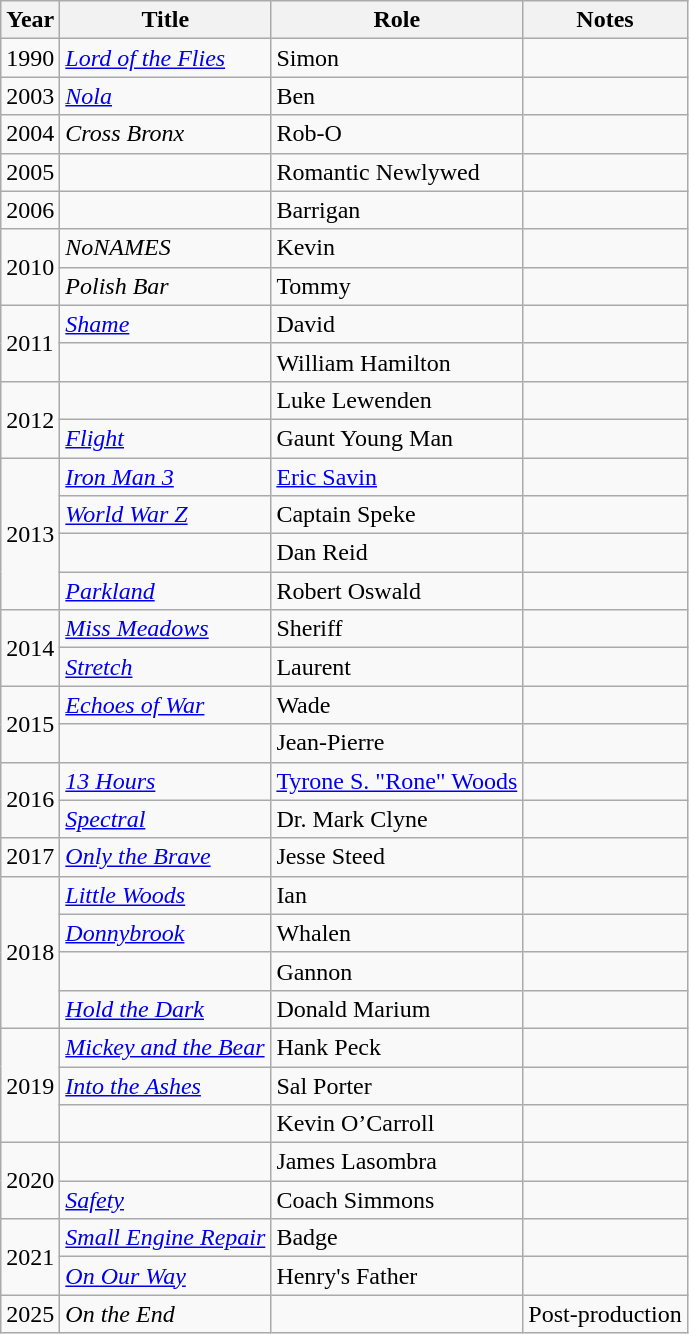<table class="wikitable sortable">
<tr>
<th>Year</th>
<th>Title</th>
<th>Role</th>
<th>Notes</th>
</tr>
<tr>
<td>1990</td>
<td><em><a href='#'>Lord of the Flies</a></em></td>
<td>Simon</td>
<td></td>
</tr>
<tr>
<td>2003</td>
<td><em><a href='#'>Nola</a></em></td>
<td>Ben</td>
<td></td>
</tr>
<tr>
<td>2004</td>
<td><em>Cross Bronx</em></td>
<td>Rob-O</td>
<td></td>
</tr>
<tr>
<td>2005</td>
<td><em></em></td>
<td>Romantic Newlywed</td>
<td></td>
</tr>
<tr>
<td>2006</td>
<td><em></em></td>
<td>Barrigan</td>
<td></td>
</tr>
<tr>
<td rowspan="2">2010</td>
<td><em>NoNAMES</em></td>
<td>Kevin</td>
<td></td>
</tr>
<tr>
<td><em>Polish Bar</em></td>
<td>Tommy</td>
<td></td>
</tr>
<tr>
<td rowspan="2">2011</td>
<td><em><a href='#'>Shame</a></em></td>
<td>David</td>
<td></td>
</tr>
<tr>
<td><em></em></td>
<td>William Hamilton</td>
<td></td>
</tr>
<tr>
<td rowspan="2">2012</td>
<td><em></em></td>
<td>Luke Lewenden</td>
<td></td>
</tr>
<tr>
<td><em><a href='#'>Flight</a></em></td>
<td>Gaunt Young Man</td>
<td></td>
</tr>
<tr>
<td rowspan="4">2013</td>
<td><em><a href='#'>Iron Man 3</a></em></td>
<td><a href='#'>Eric Savin</a></td>
<td></td>
</tr>
<tr>
<td><em><a href='#'>World War Z</a></em></td>
<td>Captain Speke</td>
<td></td>
</tr>
<tr>
<td><em></em></td>
<td>Dan Reid</td>
<td></td>
</tr>
<tr>
<td><em><a href='#'>Parkland</a></em></td>
<td>Robert Oswald</td>
<td></td>
</tr>
<tr>
<td rowspan="2">2014</td>
<td><em><a href='#'>Miss Meadows</a></em></td>
<td>Sheriff</td>
<td></td>
</tr>
<tr>
<td><em><a href='#'>Stretch</a></em></td>
<td>Laurent</td>
<td></td>
</tr>
<tr>
<td rowspan="2">2015</td>
<td><em><a href='#'>Echoes of War</a></em></td>
<td>Wade</td>
<td></td>
</tr>
<tr>
<td><em></em></td>
<td>Jean-Pierre</td>
<td></td>
</tr>
<tr>
<td rowspan="2">2016</td>
<td><em><a href='#'>13 Hours</a></em></td>
<td><a href='#'>Tyrone S. "Rone" Woods</a></td>
<td></td>
</tr>
<tr>
<td><em><a href='#'>Spectral</a></em></td>
<td>Dr. Mark Clyne</td>
<td></td>
</tr>
<tr>
<td>2017</td>
<td><em><a href='#'>Only the Brave</a></em></td>
<td>Jesse Steed</td>
<td></td>
</tr>
<tr>
<td rowspan="4">2018</td>
<td><em><a href='#'>Little Woods</a></em></td>
<td>Ian</td>
<td></td>
</tr>
<tr>
<td><em><a href='#'>Donnybrook</a></em></td>
<td>Whalen</td>
<td></td>
</tr>
<tr>
<td></td>
<td>Gannon</td>
<td></td>
</tr>
<tr>
<td><em><a href='#'>Hold the Dark</a></em></td>
<td>Donald Marium</td>
<td></td>
</tr>
<tr>
<td rowspan="3">2019</td>
<td><em><a href='#'>Mickey and the Bear</a></em></td>
<td>Hank Peck</td>
<td></td>
</tr>
<tr>
<td><em><a href='#'>Into the Ashes</a></em></td>
<td>Sal Porter</td>
<td></td>
</tr>
<tr>
<td><em></em></td>
<td>Kevin O’Carroll</td>
<td></td>
</tr>
<tr>
<td rowspan="2">2020</td>
<td><em></em></td>
<td>James Lasombra</td>
<td></td>
</tr>
<tr>
<td><em><a href='#'>Safety</a></em></td>
<td>Coach Simmons</td>
<td></td>
</tr>
<tr>
<td rowspan="2">2021</td>
<td><em><a href='#'>Small Engine Repair</a></em></td>
<td>Badge</td>
<td></td>
</tr>
<tr>
<td><em><a href='#'>On Our Way</a></em></td>
<td>Henry's Father</td>
<td></td>
</tr>
<tr>
<td>2025</td>
<td><em>On the End</em></td>
<td></td>
<td>Post-production</td>
</tr>
</table>
